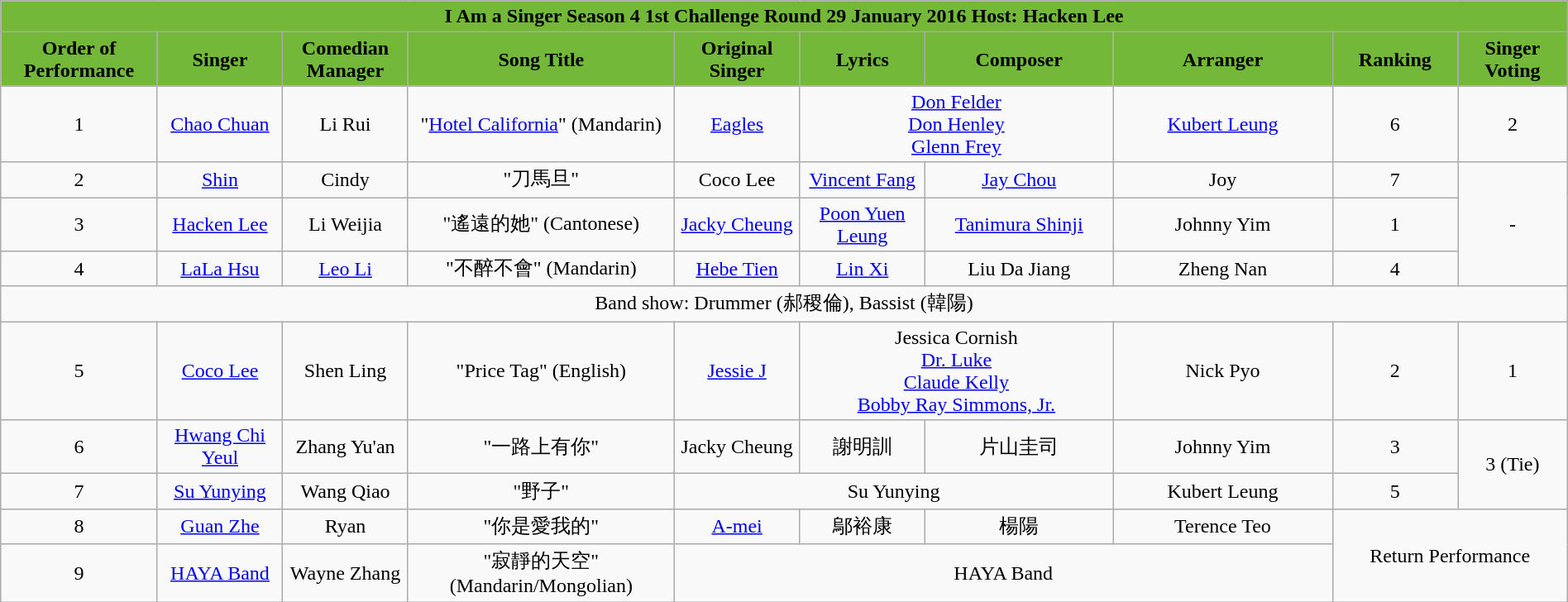<table class="wikitable sortable mw-collapsible" width="100%" style="text-align:center">
<tr align=center style="background:#73B839">
<td colspan="10"><div><strong>I Am a Singer Season 4 1st Challenge Round 29 January 2016 Host: Hacken Lee</strong></div></td>
</tr>
<tr align=center style="background:#73B839">
<td style="width:10%"><strong>Order of Performance</strong></td>
<td style="width:8%"><strong>Singer</strong></td>
<td style="width:8%"><strong>Comedian Manager</strong></td>
<td style="width:17%"><strong>Song Title</strong></td>
<td style="width:8%"><strong>Original Singer</strong></td>
<td style=width:10%"><strong>Lyrics</strong></td>
<td style="width:12%"><strong>Composer</strong></td>
<td style="width:14%"><strong>Arranger</strong></td>
<td style="width:8%"><strong>Ranking</strong></td>
<td style="width:7%"><strong>Singer Voting</strong></td>
</tr>
<tr>
<td>1</td>
<td><a href='#'>Chao Chuan</a></td>
<td>Li Rui</td>
<td>"<a href='#'>Hotel California</a>" (Mandarin)</td>
<td><a href='#'>Eagles</a></td>
<td colspan="2"><a href='#'>Don Felder</a><br><a href='#'>Don Henley</a><br><a href='#'>Glenn Frey</a></td>
<td><a href='#'>Kubert Leung</a></td>
<td>6</td>
<td>2</td>
</tr>
<tr>
<td>2</td>
<td><a href='#'>Shin</a></td>
<td>Cindy</td>
<td>"刀馬旦"</td>
<td>Coco Lee</td>
<td><a href='#'>Vincent Fang</a></td>
<td><a href='#'>Jay Chou</a></td>
<td>Joy</td>
<td>7</td>
<td rowspan="3">-</td>
</tr>
<tr>
<td>3</td>
<td><a href='#'>Hacken Lee</a></td>
<td>Li Weijia</td>
<td>"遙遠的她" (Cantonese)</td>
<td><a href='#'>Jacky Cheung</a></td>
<td><a href='#'>Poon Yuen Leung</a></td>
<td><a href='#'>Tanimura Shinji</a></td>
<td>Johnny Yim </td>
<td>1</td>
</tr>
<tr>
<td>4</td>
<td><a href='#'>LaLa Hsu</a></td>
<td><a href='#'>Leo Li</a></td>
<td>"不醉不會" (Mandarin)</td>
<td><a href='#'>Hebe Tien</a></td>
<td><a href='#'>Lin Xi</a></td>
<td>Liu Da Jiang</td>
<td>Zheng Nan</td>
<td>4</td>
</tr>
<tr>
<td colspan="10">Band show: Drummer (郝稷倫), Bassist (韓陽)</td>
</tr>
<tr>
<td>5</td>
<td><a href='#'>Coco Lee</a></td>
<td>Shen Ling</td>
<td>"Price Tag" (English)</td>
<td><a href='#'>Jessie J</a></td>
<td colspan="2">Jessica Cornish<br><a href='#'>Dr. Luke</a><br><a href='#'>Claude Kelly</a><br><a href='#'>Bobby Ray Simmons, Jr.</a></td>
<td>Nick Pyo</td>
<td>2</td>
<td>1</td>
</tr>
<tr>
<td>6</td>
<td><a href='#'>Hwang Chi Yeul</a></td>
<td>Zhang Yu'an</td>
<td>"一路上有你"</td>
<td>Jacky Cheung</td>
<td>謝明訓</td>
<td>片山圭司</td>
<td>Johnny Yim</td>
<td>3</td>
<td rowspan="2">3 (Tie)</td>
</tr>
<tr>
<td>7</td>
<td><a href='#'>Su Yunying</a></td>
<td>Wang Qiao</td>
<td>"野子"</td>
<td colspan="3">Su Yunying</td>
<td>Kubert Leung</td>
<td>5</td>
</tr>
<tr>
<td>8</td>
<td><a href='#'>Guan Zhe</a></td>
<td>Ryan</td>
<td>"你是愛我的"</td>
<td><a href='#'>A-mei</a></td>
<td>鄔裕康</td>
<td>楊陽</td>
<td>Terence Teo</td>
<td colspan="2" rowspan=2>Return Performance</td>
</tr>
<tr>
<td>9</td>
<td><a href='#'>HAYA Band</a></td>
<td>Wayne Zhang</td>
<td>"寂靜的天空" (Mandarin/Mongolian)</td>
<td colspan="4">HAYA Band</td>
</tr>
</table>
